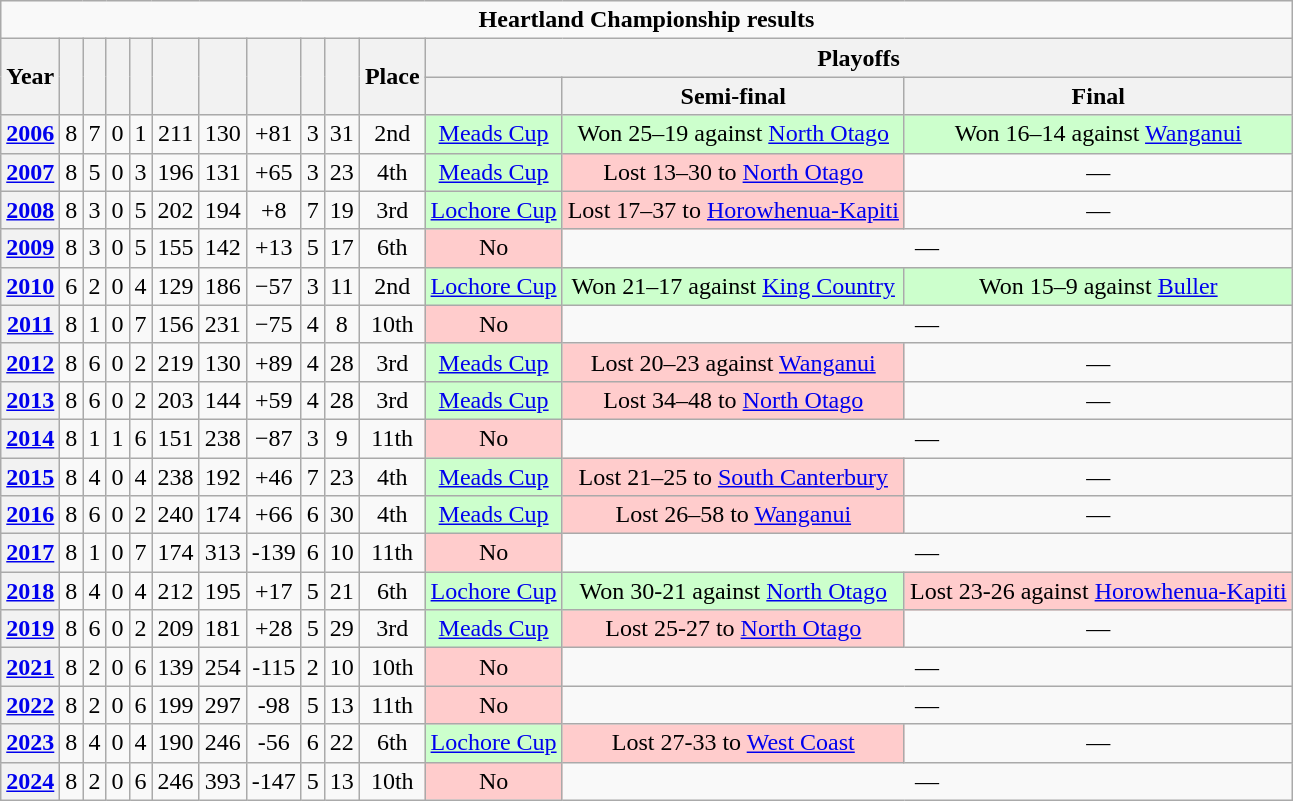<table class="wikitable" style="text-align:center">
<tr>
<td colspan=14><strong>Heartland Championship results</strong></td>
</tr>
<tr>
<th rowspan=2>Year</th>
<th rowspan=2></th>
<th rowspan=2></th>
<th rowspan=2></th>
<th rowspan=2></th>
<th rowspan=2></th>
<th rowspan=2></th>
<th rowspan=2></th>
<th rowspan=2></th>
<th rowspan=2></th>
<th rowspan=2>Place</th>
<th colspan=3>Playoffs</th>
</tr>
<tr>
<th></th>
<th>Semi-final</th>
<th>Final</th>
</tr>
<tr>
<th><a href='#'>2006</a></th>
<td>8</td>
<td>7</td>
<td>0</td>
<td>1</td>
<td>211</td>
<td>130</td>
<td>+81</td>
<td>3</td>
<td>31</td>
<td>2nd</td>
<td style="background: #cfc;"><a href='#'>Meads Cup</a></td>
<td style="background: #cfc;">Won 25–19 against <a href='#'>North Otago</a></td>
<td style="background: #cfc;">Won 16–14 against <a href='#'>Wanganui</a></td>
</tr>
<tr>
<th><a href='#'>2007</a></th>
<td>8</td>
<td>5</td>
<td>0</td>
<td>3</td>
<td>196</td>
<td>131</td>
<td>+65</td>
<td>3</td>
<td>23</td>
<td>4th</td>
<td style="background: #cfc;"><a href='#'>Meads Cup</a></td>
<td style="background: #ffcccc;">Lost 13–30 to <a href='#'>North Otago</a></td>
<td>—</td>
</tr>
<tr>
<th><a href='#'>2008</a></th>
<td>8</td>
<td>3</td>
<td>0</td>
<td>5</td>
<td>202</td>
<td>194</td>
<td>+8</td>
<td>7</td>
<td>19</td>
<td>3rd</td>
<td style="background: #cfc;"><a href='#'>Lochore Cup</a></td>
<td style="background: #ffcccc;">Lost 17–37 to <a href='#'>Horowhenua-Kapiti</a></td>
<td>—</td>
</tr>
<tr>
<th><a href='#'>2009</a></th>
<td>8</td>
<td>3</td>
<td>0</td>
<td>5</td>
<td>155</td>
<td>142</td>
<td>+13</td>
<td>5</td>
<td>17</td>
<td>6th</td>
<td style="background: #ffcccc;">No</td>
<td colspan=2>—</td>
</tr>
<tr>
<th><a href='#'>2010</a></th>
<td>6</td>
<td>2</td>
<td>0</td>
<td>4</td>
<td>129</td>
<td>186</td>
<td>−57</td>
<td>3</td>
<td>11</td>
<td>2nd</td>
<td style="background: #cfc;"><a href='#'>Lochore Cup</a></td>
<td style="background: #cfc;">Won 21–17 against <a href='#'>King Country</a></td>
<td style="background: #cfc;">Won 15–9 against <a href='#'>Buller</a></td>
</tr>
<tr>
<th><a href='#'>2011</a></th>
<td>8</td>
<td>1</td>
<td>0</td>
<td>7</td>
<td>156</td>
<td>231</td>
<td>−75</td>
<td>4</td>
<td>8</td>
<td>10th</td>
<td style="background: #ffcccc;">No</td>
<td colspan=2>—</td>
</tr>
<tr>
<th><a href='#'>2012</a></th>
<td>8</td>
<td>6</td>
<td>0</td>
<td>2</td>
<td>219</td>
<td>130</td>
<td>+89</td>
<td>4</td>
<td>28</td>
<td>3rd</td>
<td style="background: #cfc;"><a href='#'>Meads Cup</a></td>
<td style="background: #ffcccc;">Lost 20–23 against <a href='#'>Wanganui</a></td>
<td>—</td>
</tr>
<tr>
<th><a href='#'>2013</a></th>
<td>8</td>
<td>6</td>
<td>0</td>
<td>2</td>
<td>203</td>
<td>144</td>
<td>+59</td>
<td>4</td>
<td>28</td>
<td>3rd</td>
<td style="background: #cfc;"><a href='#'>Meads Cup</a></td>
<td style="background: #ffcccc;">Lost 34–48 to <a href='#'>North Otago</a></td>
<td>—</td>
</tr>
<tr>
<th><a href='#'>2014</a></th>
<td>8</td>
<td>1</td>
<td>1</td>
<td>6</td>
<td>151</td>
<td>238</td>
<td>−87</td>
<td>3</td>
<td>9</td>
<td>11th</td>
<td style="background: #ffcccc;">No</td>
<td colspan=2>—</td>
</tr>
<tr>
<th><a href='#'>2015</a></th>
<td>8</td>
<td>4</td>
<td>0</td>
<td>4</td>
<td>238</td>
<td>192</td>
<td>+46</td>
<td>7</td>
<td>23</td>
<td>4th</td>
<td style="background: #cfc;"><a href='#'>Meads Cup</a></td>
<td style="background: #ffcccc;">Lost 21–25 to <a href='#'>South Canterbury</a></td>
<td>—</td>
</tr>
<tr>
<th><a href='#'>2016</a></th>
<td>8</td>
<td>6</td>
<td>0</td>
<td>2</td>
<td>240</td>
<td>174</td>
<td>+66</td>
<td>6</td>
<td>30</td>
<td>4th</td>
<td style="background: #cfc;"><a href='#'>Meads Cup</a></td>
<td style="background: #ffcccc;">Lost 26–58 to <a href='#'>Wanganui</a></td>
<td>—</td>
</tr>
<tr>
<th><a href='#'>2017</a></th>
<td>8</td>
<td>1</td>
<td>0</td>
<td>7</td>
<td>174</td>
<td>313</td>
<td>-139</td>
<td>6</td>
<td>10</td>
<td>11th</td>
<td style="background: #ffcccc;">No</td>
<td colspan=2>—</td>
</tr>
<tr>
<th><a href='#'>2018</a></th>
<td>8</td>
<td>4</td>
<td>0</td>
<td>4</td>
<td>212</td>
<td>195</td>
<td>+17</td>
<td>5</td>
<td>21</td>
<td>6th</td>
<td style="background: #cfc;"><a href='#'>Lochore Cup</a></td>
<td style="background: #cfc;">Won 30-21 against <a href='#'>North Otago</a></td>
<td style="background: #ffcccc;">Lost 23-26 against <a href='#'>Horowhenua-Kapiti</a></td>
</tr>
<tr>
<th><a href='#'>2019</a></th>
<td>8</td>
<td>6</td>
<td>0</td>
<td>2</td>
<td>209</td>
<td>181</td>
<td>+28</td>
<td>5</td>
<td>29</td>
<td>3rd</td>
<td style="background: #cfc;"><a href='#'>Meads Cup</a></td>
<td style="background: #ffcccc;">Lost 25-27 to <a href='#'>North Otago</a></td>
<td>—</td>
</tr>
<tr>
<th><a href='#'>2021</a></th>
<td>8</td>
<td>2</td>
<td>0</td>
<td>6</td>
<td>139</td>
<td>254</td>
<td>-115</td>
<td>2</td>
<td>10</td>
<td>10th</td>
<td style="background: #ffcccc;">No</td>
<td colspan=2>—</td>
</tr>
<tr>
<th><a href='#'>2022</a></th>
<td>8</td>
<td>2</td>
<td>0</td>
<td>6</td>
<td>199</td>
<td>297</td>
<td>-98</td>
<td>5</td>
<td>13</td>
<td>11th</td>
<td style="background: #ffcccc;">No</td>
<td colspan=2>—</td>
</tr>
<tr>
<th><a href='#'>2023</a></th>
<td>8</td>
<td>4</td>
<td>0</td>
<td>4</td>
<td>190</td>
<td>246</td>
<td>-56</td>
<td>6</td>
<td>22</td>
<td>6th</td>
<td style="background: #cfc;"><a href='#'>Lochore Cup</a></td>
<td style="background: #ffcccc;">Lost 27-33 to <a href='#'>West Coast</a></td>
<td>—</td>
</tr>
<tr>
<th><a href='#'>2024</a></th>
<td>8</td>
<td>2</td>
<td>0</td>
<td>6</td>
<td>246</td>
<td>393</td>
<td>-147</td>
<td>5</td>
<td>13</td>
<td>10th</td>
<td style="background: #ffcccc;">No</td>
<td colspan=2>—</td>
</tr>
</table>
